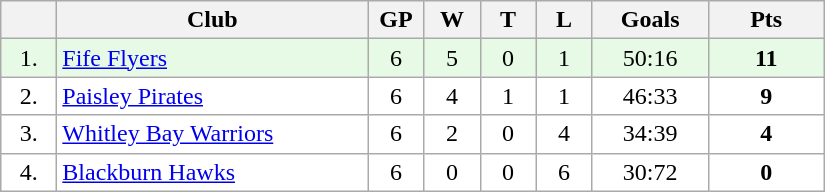<table class="wikitable">
<tr>
<th width="30"></th>
<th width="200">Club</th>
<th width="30">GP</th>
<th width="30">W</th>
<th width="30">T</th>
<th width="30">L</th>
<th width="70">Goals</th>
<th width="70">Pts</th>
</tr>
<tr bgcolor="#e6fae6" align="center">
<td>1.</td>
<td align="left"><a href='#'>Fife Flyers</a></td>
<td>6</td>
<td>5</td>
<td>0</td>
<td>1</td>
<td>50:16</td>
<td><strong>11</strong></td>
</tr>
<tr bgcolor="#FFFFFF" align="center">
<td>2.</td>
<td align="left"><a href='#'>Paisley Pirates</a></td>
<td>6</td>
<td>4</td>
<td>1</td>
<td>1</td>
<td>46:33</td>
<td><strong>9</strong></td>
</tr>
<tr bgcolor="#FFFFFF" align="center">
<td>3.</td>
<td align="left"><a href='#'>Whitley Bay Warriors</a></td>
<td>6</td>
<td>2</td>
<td>0</td>
<td>4</td>
<td>34:39</td>
<td><strong>4</strong></td>
</tr>
<tr bgcolor="#FFFFFF" align="center">
<td>4.</td>
<td align="left"><a href='#'>Blackburn Hawks</a></td>
<td>6</td>
<td>0</td>
<td>0</td>
<td>6</td>
<td>30:72</td>
<td><strong>0</strong></td>
</tr>
</table>
